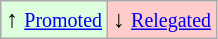<table class="wikitable" align="center">
<tr>
<td style="background:#ddffdd">↑ <small><a href='#'>Promoted</a></small></td>
<td style="background:#ffcccc">↓ <small><a href='#'>Relegated</a></small></td>
</tr>
</table>
